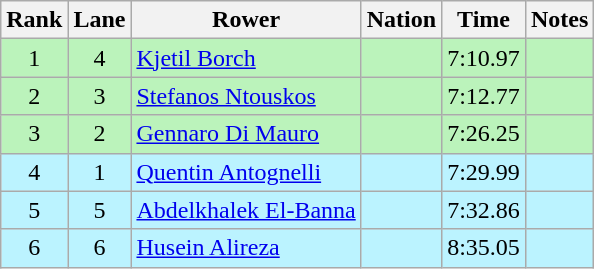<table class="wikitable sortable" style="text-align:center">
<tr>
<th>Rank</th>
<th>Lane</th>
<th>Rower</th>
<th>Nation</th>
<th>Time</th>
<th>Notes</th>
</tr>
<tr bgcolor=bbf3bb>
<td>1</td>
<td>4</td>
<td align="left"><a href='#'>Kjetil Borch</a></td>
<td align="left"></td>
<td>7:10.97</td>
<td></td>
</tr>
<tr bgcolor=bbf3bb>
<td>2</td>
<td>3</td>
<td align="left"><a href='#'>Stefanos Ntouskos</a></td>
<td align="left"></td>
<td>7:12.77</td>
<td></td>
</tr>
<tr bgcolor=bbf3bb>
<td>3</td>
<td>2</td>
<td align="left"><a href='#'>Gennaro Di Mauro</a></td>
<td align="left"></td>
<td>7:26.25</td>
<td></td>
</tr>
<tr bgcolor=bbf3ff>
<td>4</td>
<td>1</td>
<td align="left"><a href='#'>Quentin Antognelli</a></td>
<td align="left"></td>
<td>7:29.99</td>
<td></td>
</tr>
<tr bgcolor=bbf3ff>
<td>5</td>
<td>5</td>
<td align="left"><a href='#'>Abdelkhalek El-Banna</a></td>
<td align="left"></td>
<td>7:32.86</td>
<td></td>
</tr>
<tr bgcolor=bbf3ff>
<td>6</td>
<td>6</td>
<td align=left><a href='#'>Husein Alireza</a></td>
<td align=left></td>
<td>8:35.05</td>
<td></td>
</tr>
</table>
